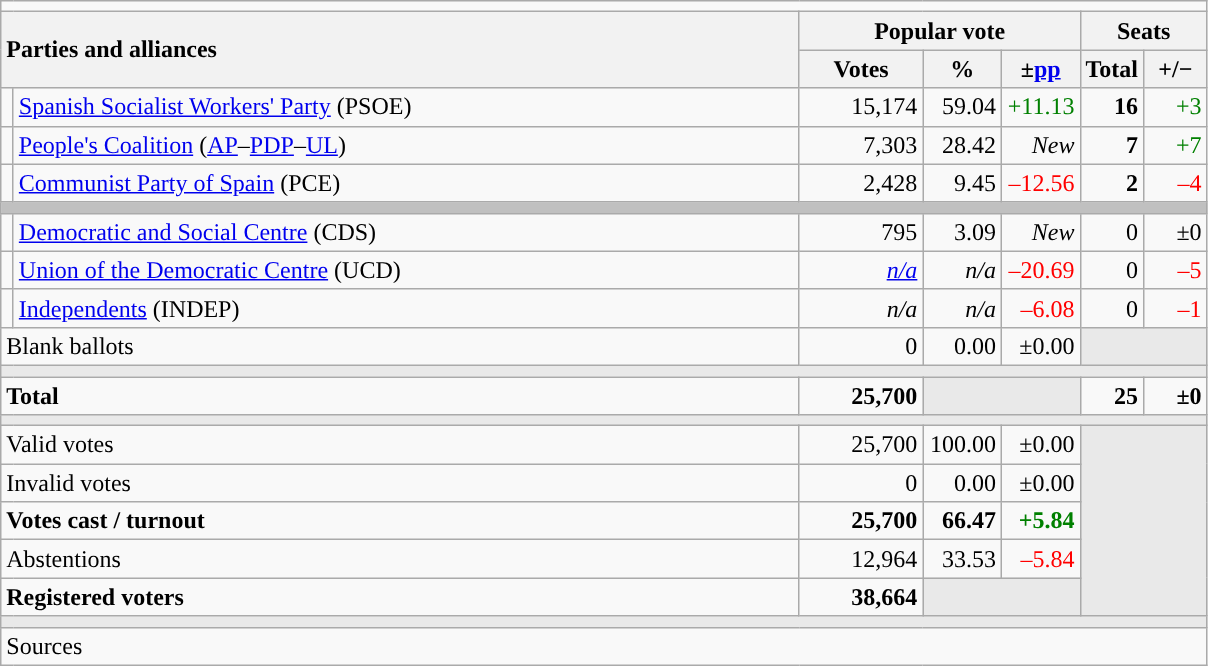<table class="wikitable" style="text-align:right;">
<tr>
<td colspan="7"></td>
</tr>
<tr>
<th style="text-align:left;" rowspan="2" colspan="2" width="525">Parties and alliances</th>
<th colspan="3">Popular vote</th>
<th colspan="2">Seats</th>
</tr>
<tr>
<th width="75">Votes</th>
<th width="45">%</th>
<th width="45">±<a href='#'>pp</a></th>
<th width="35">Total</th>
<th width="35">+/−</th>
</tr>
<tr>
<td width="1" style="color:inherit;background:"></td>
<td align="left"><a href='#'>Spanish Socialist Workers' Party</a> (PSOE)</td>
<td>15,174</td>
<td>59.04</td>
<td style="color:green;">+11.13</td>
<td><strong>16</strong></td>
<td style="color:green;">+3</td>
</tr>
<tr>
<td style="color:inherit;background:"></td>
<td align="left"><a href='#'>People's Coalition</a> (<a href='#'>AP</a>–<a href='#'>PDP</a>–<a href='#'>UL</a>)</td>
<td>7,303</td>
<td>28.42</td>
<td><em>New</em></td>
<td><strong>7</strong></td>
<td style="color:green;">+7</td>
</tr>
<tr>
<td style="color:inherit;background:"></td>
<td align="left"><a href='#'>Communist Party of Spain</a> (PCE)</td>
<td>2,428</td>
<td>9.45</td>
<td style="color:red;">–12.56</td>
<td><strong>2</strong></td>
<td style="color:red;">–4</td>
</tr>
<tr>
<td colspan="7" bgcolor="#C0C0C0"></td>
</tr>
<tr>
<td style="color:inherit;background:"></td>
<td align="left"><a href='#'>Democratic and Social Centre</a> (CDS)</td>
<td>795</td>
<td>3.09</td>
<td><em>New</em></td>
<td>0</td>
<td>±0</td>
</tr>
<tr>
<td style="color:inherit;background:"></td>
<td align="left"><a href='#'>Union of the Democratic Centre</a> (UCD)</td>
<td><em><a href='#'>n/a</a></em></td>
<td><em>n/a</em></td>
<td style="color:red;">–20.69</td>
<td>0</td>
<td style="color:red;">–5</td>
</tr>
<tr>
<td style="color:inherit;background:"></td>
<td align="left"><a href='#'>Independents</a> (INDEP)</td>
<td><em>n/a</em></td>
<td><em>n/a</em></td>
<td style="color:red;">–6.08</td>
<td>0</td>
<td style="color:red;">–1</td>
</tr>
<tr>
<td align="left" colspan="2">Blank ballots</td>
<td>0</td>
<td>0.00</td>
<td>±0.00</td>
<td bgcolor="#E9E9E9" colspan="2"></td>
</tr>
<tr>
<td colspan="7" bgcolor="#E9E9E9"></td>
</tr>
<tr style="font-weight:bold;">
<td align="left" colspan="2">Total</td>
<td>25,700</td>
<td bgcolor="#E9E9E9" colspan="2"></td>
<td>25</td>
<td>±0</td>
</tr>
<tr>
<td colspan="7" bgcolor="#E9E9E9"></td>
</tr>
<tr>
<td align="left" colspan="2">Valid votes</td>
<td>25,700</td>
<td>100.00</td>
<td>±0.00</td>
<td bgcolor="#E9E9E9" colspan="2" rowspan="5"></td>
</tr>
<tr>
<td align="left" colspan="2">Invalid votes</td>
<td>0</td>
<td>0.00</td>
<td>±0.00</td>
</tr>
<tr style="font-weight:bold;">
<td align="left" colspan="2">Votes cast / turnout</td>
<td>25,700</td>
<td>66.47</td>
<td style="color:green;">+5.84</td>
</tr>
<tr>
<td align="left" colspan="2">Abstentions</td>
<td>12,964</td>
<td>33.53</td>
<td style="color:red;">–5.84</td>
</tr>
<tr style="font-weight:bold;">
<td align="left" colspan="2">Registered voters</td>
<td>38,664</td>
<td bgcolor="#E9E9E9" colspan="2"></td>
</tr>
<tr>
<td colspan="7" bgcolor="#E9E9E9"></td>
</tr>
<tr>
<td align="left" colspan="7">Sources</td>
</tr>
</table>
